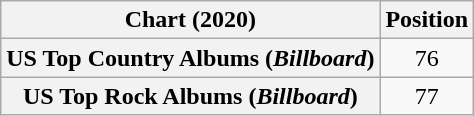<table class="wikitable sortable plainrowheaders" style="text-align:center">
<tr>
<th scope="col">Chart (2020)</th>
<th scope="col">Position</th>
</tr>
<tr>
<th scope="row">US Top Country Albums (<em>Billboard</em>)</th>
<td>76</td>
</tr>
<tr>
<th scope="row">US Top Rock Albums (<em>Billboard</em>)</th>
<td>77</td>
</tr>
</table>
